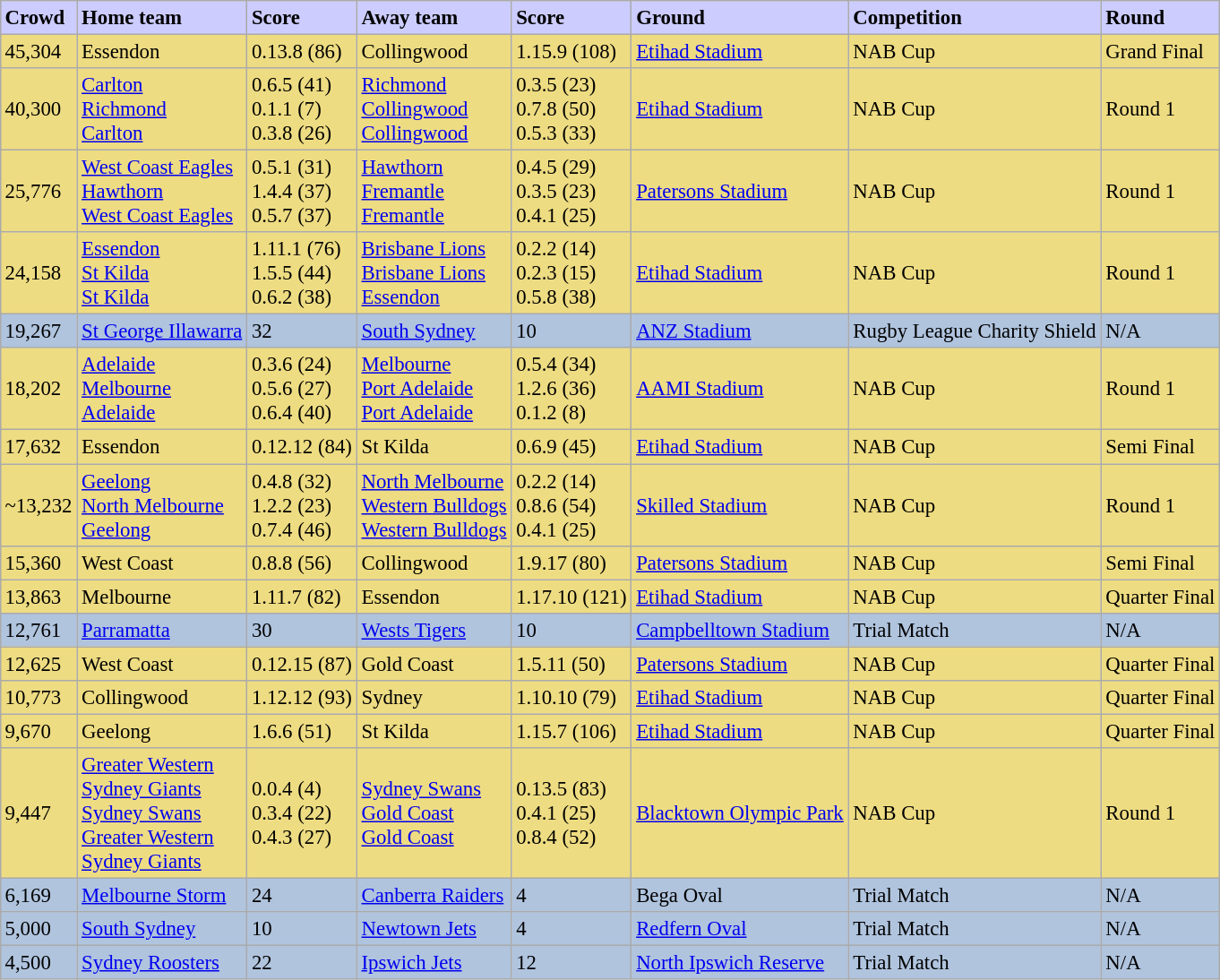<table class="wikitable sortable" style="font-size:95%; margin: 1em auto 1em auto;">
<tr style="background:#ccf;">
<td><strong>Crowd</strong></td>
<td><strong>Home team</strong></td>
<td><strong>Score</strong></td>
<td><strong>Away team</strong></td>
<td><strong>Score</strong></td>
<td><strong>Ground</strong></td>
<td><strong>Competition</strong></td>
<td><strong>Round</strong></td>
</tr>
<tr style="background:#eedc82;">
<td>45,304</td>
<td>Essendon</td>
<td>0.13.8 (86)</td>
<td>Collingwood</td>
<td>1.15.9 (108)</td>
<td><a href='#'>Etihad Stadium</a></td>
<td>NAB Cup</td>
<td>Grand Final</td>
</tr>
<tr style="background:#eedc82;">
<td>40,300</td>
<td><a href='#'>Carlton</a><br><a href='#'>Richmond</a><br><a href='#'>Carlton</a></td>
<td>0.6.5 (41)<br>0.1.1 (7)<br>0.3.8 (26)</td>
<td><a href='#'>Richmond</a><br><a href='#'>Collingwood</a><br><a href='#'>Collingwood</a></td>
<td>0.3.5 (23)<br>0.7.8 (50)<br>0.5.3 (33)</td>
<td><a href='#'>Etihad Stadium</a></td>
<td>NAB Cup</td>
<td>Round 1</td>
</tr>
<tr style="background:#eedc82;">
<td>25,776</td>
<td><a href='#'>West Coast Eagles</a><br><a href='#'>Hawthorn</a><br><a href='#'>West Coast Eagles</a></td>
<td>0.5.1 (31)<br>1.4.4 (37)<br>0.5.7 (37)</td>
<td><a href='#'>Hawthorn</a><br><a href='#'>Fremantle</a><br><a href='#'>Fremantle</a></td>
<td>0.4.5 (29)<br>0.3.5 (23)<br>0.4.1 (25)</td>
<td><a href='#'>Patersons Stadium</a></td>
<td>NAB Cup</td>
<td>Round 1</td>
</tr>
<tr style="background:#eedc82;">
<td>24,158</td>
<td><a href='#'>Essendon</a><br><a href='#'>St Kilda</a><br><a href='#'>St Kilda</a></td>
<td>1.11.1 (76)<br>1.5.5 (44)<br>0.6.2 (38)</td>
<td><a href='#'>Brisbane Lions</a><br><a href='#'>Brisbane Lions</a><br><a href='#'>Essendon</a></td>
<td>0.2.2 (14)<br>0.2.3 (15)<br>0.5.8 (38)</td>
<td><a href='#'>Etihad Stadium</a></td>
<td>NAB Cup</td>
<td>Round 1</td>
</tr>
<tr style="background:#b0c4de;">
<td>19,267</td>
<td><a href='#'>St George Illawarra</a></td>
<td>32</td>
<td><a href='#'>South Sydney</a></td>
<td>10</td>
<td><a href='#'>ANZ Stadium</a></td>
<td>Rugby League Charity Shield</td>
<td>N/A</td>
</tr>
<tr style="background:#eedc82;">
<td>18,202</td>
<td><a href='#'>Adelaide</a><br><a href='#'>Melbourne</a><br><a href='#'>Adelaide</a></td>
<td>0.3.6 (24)<br>0.5.6 (27)<br>0.6.4 (40)</td>
<td><a href='#'>Melbourne</a><br><a href='#'>Port Adelaide</a><br><a href='#'>Port Adelaide</a></td>
<td>0.5.4 (34)<br> 1.2.6 (36)<br>0.1.2 (8)</td>
<td><a href='#'>AAMI Stadium</a></td>
<td>NAB Cup</td>
<td>Round 1</td>
</tr>
<tr style="background:#eedc82;">
<td>17,632</td>
<td>Essendon</td>
<td>0.12.12 (84)</td>
<td>St Kilda</td>
<td>0.6.9 (45)</td>
<td><a href='#'>Etihad Stadium</a></td>
<td>NAB Cup</td>
<td>Semi Final</td>
</tr>
<tr style="background:#eedc82;">
<td>~13,232</td>
<td><a href='#'>Geelong</a><br><a href='#'>North Melbourne</a><br><a href='#'>Geelong</a></td>
<td>0.4.8 (32)<br>1.2.2 (23)<br>0.7.4 (46)</td>
<td><a href='#'>North Melbourne</a><br><a href='#'>Western Bulldogs</a><br><a href='#'>Western Bulldogs</a></td>
<td>0.2.2 (14)<br>0.8.6 (54)<br>0.4.1 (25)</td>
<td><a href='#'>Skilled Stadium</a></td>
<td>NAB Cup</td>
<td>Round 1</td>
</tr>
<tr style="background:#eedc82;">
<td>15,360</td>
<td>West Coast</td>
<td>0.8.8 (56)</td>
<td>Collingwood</td>
<td>1.9.17 (80)</td>
<td><a href='#'>Patersons Stadium</a></td>
<td>NAB Cup</td>
<td>Semi Final</td>
</tr>
<tr style="background:#eedc82;">
<td>13,863</td>
<td>Melbourne</td>
<td>1.11.7 (82)</td>
<td>Essendon</td>
<td>1.17.10 (121)</td>
<td><a href='#'>Etihad Stadium</a></td>
<td>NAB Cup</td>
<td>Quarter Final</td>
</tr>
<tr style="background:#b0c4de;">
<td>12,761</td>
<td><a href='#'>Parramatta</a></td>
<td>30</td>
<td><a href='#'>Wests Tigers</a></td>
<td>10</td>
<td><a href='#'>Campbelltown Stadium</a></td>
<td>Trial Match</td>
<td>N/A</td>
</tr>
<tr style="background:#eedc82;">
<td>12,625</td>
<td>West Coast</td>
<td>0.12.15 (87)</td>
<td>Gold Coast</td>
<td>1.5.11 (50)</td>
<td><a href='#'>Patersons Stadium</a></td>
<td>NAB Cup</td>
<td>Quarter Final</td>
</tr>
<tr style="background:#eedc82;">
<td>10,773</td>
<td>Collingwood</td>
<td>1.12.12 (93)</td>
<td>Sydney</td>
<td>1.10.10 (79)</td>
<td><a href='#'>Etihad Stadium</a></td>
<td>NAB Cup</td>
<td>Quarter Final</td>
</tr>
<tr style="background:#eedc82;">
<td>9,670</td>
<td>Geelong</td>
<td>1.6.6 (51)</td>
<td>St Kilda</td>
<td>1.15.7 (106)</td>
<td><a href='#'>Etihad Stadium</a></td>
<td>NAB Cup</td>
<td>Quarter Final</td>
</tr>
<tr style="background:#eedc82;">
<td>9,447</td>
<td><a href='#'>Greater Western<br>Sydney Giants</a><br><a href='#'>Sydney Swans</a><br><a href='#'>Greater Western<br>Sydney Giants</a></td>
<td>0.0.4 (4)<br>0.3.4 (22)<br>0.4.3 (27)</td>
<td><a href='#'>Sydney Swans</a><br><a href='#'>Gold Coast</a><br><a href='#'>Gold Coast</a></td>
<td>0.13.5 (83)<br>0.4.1 (25)<br>0.8.4 (52)</td>
<td><a href='#'>Blacktown Olympic Park</a></td>
<td>NAB Cup</td>
<td>Round 1</td>
</tr>
<tr style="background:#b0c4de;">
<td>6,169</td>
<td><a href='#'>Melbourne Storm</a></td>
<td>24</td>
<td><a href='#'>Canberra Raiders</a></td>
<td>4</td>
<td>Bega Oval</td>
<td>Trial Match</td>
<td>N/A</td>
</tr>
<tr style="background:#b0c4de;">
<td>5,000</td>
<td><a href='#'>South Sydney</a></td>
<td>10</td>
<td><a href='#'>Newtown Jets</a></td>
<td>4</td>
<td><a href='#'>Redfern Oval</a></td>
<td>Trial Match</td>
<td>N/A</td>
</tr>
<tr style="background:#b0c4de;">
<td>4,500</td>
<td><a href='#'>Sydney Roosters</a></td>
<td>22</td>
<td><a href='#'>Ipswich Jets</a></td>
<td>12</td>
<td><a href='#'>North Ipswich Reserve</a></td>
<td>Trial Match</td>
<td>N/A</td>
</tr>
</table>
